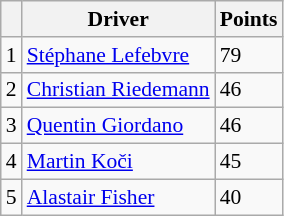<table class="wikitable" style="font-size: 90%;">
<tr>
<th></th>
<th>Driver</th>
<th>Points</th>
</tr>
<tr>
<td>1</td>
<td> <a href='#'>Stéphane Lefebvre</a></td>
<td>79</td>
</tr>
<tr>
<td>2</td>
<td> <a href='#'>Christian Riedemann</a></td>
<td>46</td>
</tr>
<tr>
<td>3</td>
<td> <a href='#'>Quentin Giordano</a></td>
<td>46</td>
</tr>
<tr>
<td>4</td>
<td> <a href='#'>Martin Koči</a></td>
<td>45</td>
</tr>
<tr>
<td>5</td>
<td> <a href='#'>Alastair Fisher</a></td>
<td>40</td>
</tr>
</table>
